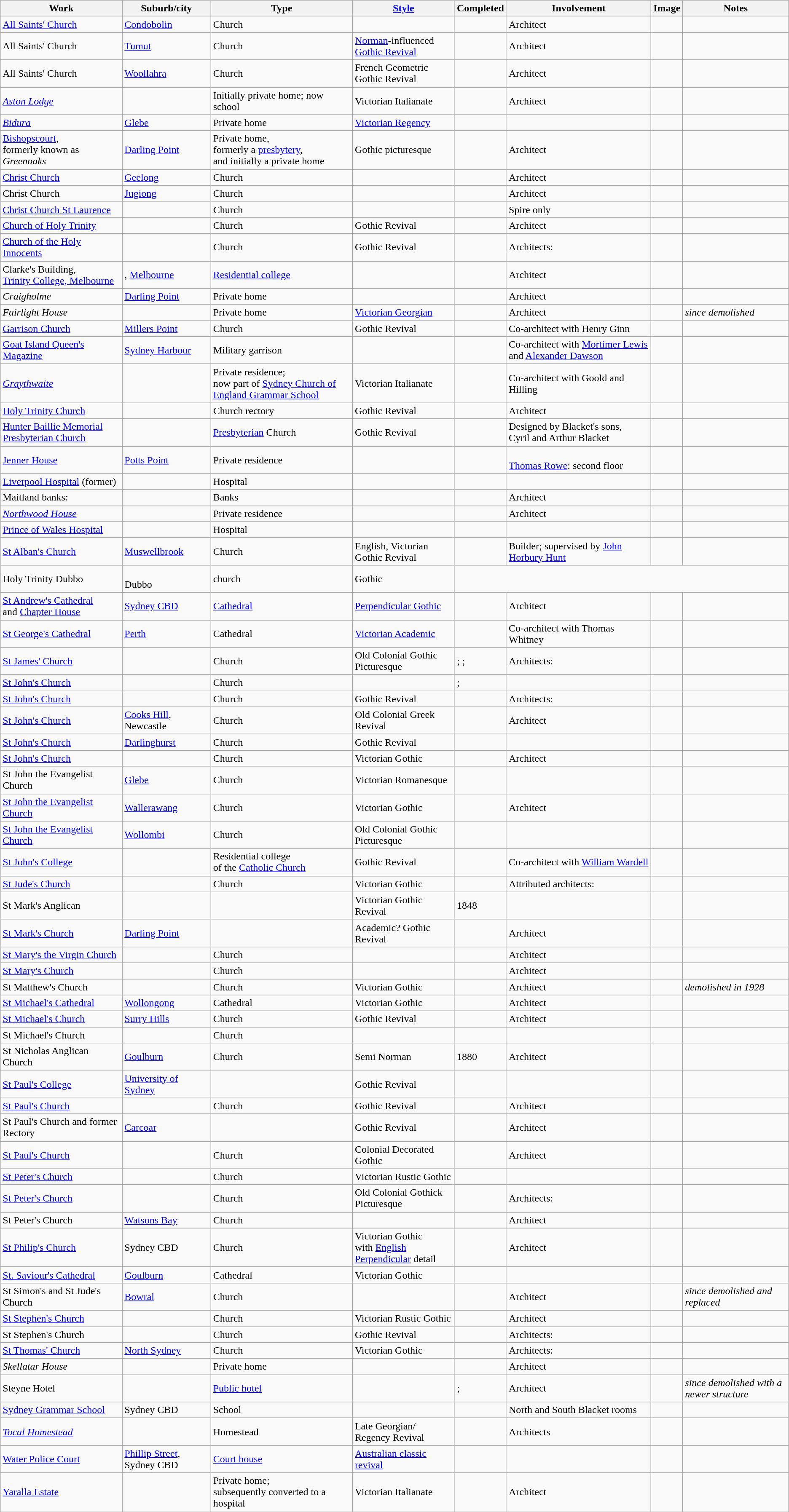<table class="wikitable sortable">
<tr>
<th>Work</th>
<th>Suburb/city</th>
<th>Type</th>
<th><a href='#'>Style</a></th>
<th>Completed</th>
<th>Involvement</th>
<th>Image</th>
<th>Notes</th>
</tr>
<tr>
<td><a href='#'>All Saints' Church</a></td>
<td><a href='#'>Condobolin</a></td>
<td>Church</td>
<td></td>
<td></td>
<td>Architect </td>
<td></td>
<td></td>
</tr>
<tr>
<td>All Saints' Church</td>
<td><a href='#'>Tumut</a></td>
<td>Church</td>
<td><a href='#'>Norman</a>-influenced <a href='#'>Gothic Revival</a></td>
<td></td>
<td>Architect</td>
<td></td>
<td></td>
</tr>
<tr>
<td>All Saints' Church</td>
<td><a href='#'>Woollahra</a></td>
<td>Church</td>
<td>French Geometric Gothic Revival</td>
<td></td>
<td>Architect</td>
<td></td>
<td></td>
</tr>
<tr>
<td><em><a href='#'>Aston Lodge</a></em><br></td>
<td></td>
<td>Initially private home; now school</td>
<td>Victorian Italianate</td>
<td></td>
<td>Architect</td>
<td></td>
<td></td>
</tr>
<tr>
<td><em><a href='#'>Bidura</a></em></td>
<td><a href='#'>Glebe</a></td>
<td>Private home</td>
<td><a href='#'>Victorian Regency</a></td>
<td></td>
<td></td>
<td></td>
<td></td>
</tr>
<tr>
<td><a href='#'>Bishopscourt</a>,<br>formerly known as <em>Greenoaks</em></td>
<td><a href='#'>Darling Point</a></td>
<td>Private home,<br>formerly a <a href='#'>presbytery</a>,<br>and initially a private home</td>
<td>Gothic picturesque</td>
<td></td>
<td>Architect</td>
<td></td>
<td></td>
</tr>
<tr>
<td><a href='#'>Christ Church</a></td>
<td><a href='#'>Geelong</a></td>
<td>Church</td>
<td></td>
<td></td>
<td>Architect</td>
<td></td>
<td></td>
</tr>
<tr>
<td>Christ Church</td>
<td><a href='#'>Jugiong</a></td>
<td>Church</td>
<td></td>
<td></td>
<td>Architect</td>
<td></td>
<td></td>
</tr>
<tr>
<td><a href='#'>Christ Church St Laurence</a></td>
<td></td>
<td>Church</td>
<td></td>
<td></td>
<td>Spire only</td>
<td></td>
<td></td>
</tr>
<tr>
<td><a href='#'>Church of Holy Trinity</a></td>
<td></td>
<td>Church</td>
<td>Gothic Revival</td>
<td></td>
<td>Architect</td>
<td></td>
<td></td>
</tr>
<tr>
<td><a href='#'>Church of the Holy Innocents</a></td>
<td></td>
<td>Church</td>
<td>Gothic Revival</td>
<td></td>
<td>Architects: </td>
<td></td>
<td></td>
</tr>
<tr>
<td>Clarke's Building,<br><a href='#'>Trinity College, Melbourne</a></td>
<td>, <a href='#'>Melbourne</a></td>
<td><a href='#'>Residential college</a></td>
<td></td>
<td></td>
<td>Architect</td>
<td></td>
<td></td>
</tr>
<tr>
<td><em>Craigholme</em></td>
<td><a href='#'>Darling Point</a></td>
<td>Private home</td>
<td></td>
<td></td>
<td>Architect</td>
<td></td>
<td></td>
</tr>
<tr>
<td><em>Fairlight House</em></td>
<td></td>
<td>Private home</td>
<td><a href='#'>Victorian Georgian</a></td>
<td></td>
<td>Architect</td>
<td></td>
<td><em>since demolished</em></td>
</tr>
<tr>
<td><a href='#'>Garrison Church</a></td>
<td><a href='#'>Millers Point</a></td>
<td>Church</td>
<td>Gothic Revival</td>
<td></td>
<td>Co-architect with Henry Ginn</td>
<td></td>
<td></td>
</tr>
<tr>
<td><a href='#'>Goat Island Queen's Magazine</a></td>
<td><a href='#'>Sydney Harbour</a></td>
<td>Military garrison</td>
<td></td>
<td></td>
<td>Co-architect with <a href='#'>Mortimer Lewis</a> and <a href='#'>Alexander Dawson</a></td>
<td></td>
<td></td>
</tr>
<tr>
<td><em><a href='#'>Graythwaite</a></em></td>
<td></td>
<td>Private residence;<br>now part of <a href='#'>Sydney Church of England Grammar School</a></td>
<td>Victorian Italianate</td>
<td></td>
<td>Co-architect with Goold and Hilling</td>
<td></td>
<td></td>
</tr>
<tr>
<td><a href='#'>Holy Trinity Church</a></td>
<td></td>
<td>Church rectory</td>
<td>Gothic Revival</td>
<td></td>
<td>Architect</td>
<td></td>
<td></td>
</tr>
<tr>
<td><a href='#'>Hunter Baillie Memorial Presbyterian Church</a></td>
<td></td>
<td><a href='#'>Presbyterian</a> Church</td>
<td>Gothic Revival</td>
<td></td>
<td>Designed by Blacket's sons,<br>Cyril and Arthur Blacket</td>
<td></td>
<td></td>
</tr>
<tr>
<td><a href='#'>Jenner House</a><br></td>
<td><a href='#'>Potts Point</a></td>
<td>Private residence</td>
<td></td>
<td></td>
<td><br><a href='#'>Thomas Rowe</a>: second floor</td>
<td></td>
<td></td>
</tr>
<tr>
<td><a href='#'>Liverpool Hospital</a> (former)</td>
<td></td>
<td>Hospital</td>
<td></td>
<td></td>
<td></td>
<td></td>
<td></td>
</tr>
<tr>
<td>Maitland banks:<br></td>
<td></td>
<td>Banks</td>
<td></td>
<td><br></td>
<td>Architect</td>
<td></td>
<td></td>
</tr>
<tr>
<td><em><a href='#'>Northwood House</a></em></td>
<td></td>
<td>Private residence</td>
<td></td>
<td></td>
<td>Architect</td>
<td></td>
<td></td>
</tr>
<tr>
<td><a href='#'>Prince of Wales Hospital</a></td>
<td></td>
<td>Hospital</td>
<td></td>
<td></td>
<td></td>
<td></td>
<td></td>
</tr>
<tr>
<td><a href='#'>St Alban's Church</a></td>
<td><a href='#'>Muswellbrook</a></td>
<td>Church</td>
<td>English, Victorian Gothic Revival</td>
<td></td>
<td>Builder; supervised by <a href='#'>John Horbury Hunt</a></td>
<td></td>
<td></td>
</tr>
<tr>
<td>Holy Trinity Dubbo</td>
<td><br>Dubbo</td>
<td>church</td>
<td>Gothic</td>
</tr>
<tr>
<td><a href='#'>St Andrew's Cathedral</a><br>and <a href='#'>Chapter House</a></td>
<td><a href='#'>Sydney CBD</a></td>
<td><a href='#'>Cathedral</a></td>
<td><a href='#'>Perpendicular Gothic</a></td>
<td></td>
<td>Architect</td>
<td></td>
<td></td>
</tr>
<tr>
<td><a href='#'>St George's Cathedral</a></td>
<td><a href='#'>Perth</a></td>
<td>Cathedral</td>
<td><a href='#'>Victorian Academic</a></td>
<td></td>
<td>Co-architect with Thomas Whitney</td>
<td></td>
<td></td>
</tr>
<tr>
<td><a href='#'>St James' Church</a></td>
<td></td>
<td>Church</td>
<td>Old Colonial Gothic Picturesque</td>
<td>; ; </td>
<td>Architects:<br></td>
<td></td>
<td></td>
</tr>
<tr>
<td><a href='#'>St John's Church</a></td>
<td></td>
<td>Church</td>
<td></td>
<td>;<br></td>
<td></td>
<td></td>
<td></td>
</tr>
<tr>
<td><a href='#'>St John's Church</a><br></td>
<td></td>
<td>Church</td>
<td>Gothic Revival</td>
<td></td>
<td>Architects:<br></td>
<td></td>
<td></td>
</tr>
<tr>
<td><a href='#'>St John's Church</a><br></td>
<td><a href='#'>Cooks Hill</a>, Newcastle</td>
<td>Church</td>
<td>Old Colonial Greek Revival</td>
<td></td>
<td>Architect</td>
<td></td>
<td></td>
</tr>
<tr>
<td><a href='#'>St John's Church</a></td>
<td><a href='#'>Darlinghurst</a></td>
<td>Church</td>
<td>Gothic Revival</td>
<td></td>
<td></td>
<td></td>
<td></td>
</tr>
<tr>
<td><a href='#'>St John's Church</a></td>
<td></td>
<td>Church</td>
<td>Victorian Gothic</td>
<td></td>
<td>Architect</td>
<td></td>
<td></td>
</tr>
<tr>
<td>St John the Evangelist Church</td>
<td><a href='#'>Glebe</a></td>
<td>Church</td>
<td>Victorian Romanesque</td>
<td></td>
<td></td>
<td></td>
<td></td>
</tr>
<tr>
<td><a href='#'>St John the Evangelist Church</a></td>
<td><a href='#'>Wallerawang</a></td>
<td>Church</td>
<td>Victorian Gothic</td>
<td></td>
<td>Architect</td>
<td></td>
<td></td>
</tr>
<tr>
<td><a href='#'>St John the Evangelist Church</a></td>
<td><a href='#'>Wollombi</a></td>
<td>Church</td>
<td>Old Colonial Gothic Picturesque</td>
<td></td>
<td></td>
<td></td>
<td></td>
</tr>
<tr>
<td><a href='#'>St John's College</a></td>
<td></td>
<td>Residential college<br>of the <a href='#'>Catholic Church</a></td>
<td>Gothic Revival</td>
<td></td>
<td>Co-architect with <a href='#'>William Wardell</a></td>
<td></td>
<td></td>
</tr>
<tr>
<td><a href='#'>St Jude's Church</a></td>
<td></td>
<td>Church</td>
<td>Victorian Gothic</td>
<td></td>
<td>Attributed architects:<br></td>
<td></td>
<td></td>
</tr>
<tr>
<td>St Mark's Anglican</td>
<td></td>
<td></td>
<td>Victorian Gothic Revival</td>
<td>1848</td>
<td></td>
<td></td>
<td></td>
</tr>
<tr>
<td><a href='#'>St Mark's Church</a></td>
<td><a href='#'>Darling Point</a></td>
<td></td>
<td>Academic? Gothic Revival</td>
<td></td>
<td>Architect<br></td>
<td></td>
<td></td>
</tr>
<tr>
<td><a href='#'>St Mary's the Virgin Church</a></td>
<td></td>
<td>Church</td>
<td></td>
<td></td>
<td>Architect</td>
<td></td>
<td></td>
</tr>
<tr>
<td><a href='#'>St Mary's Church</a></td>
<td></td>
<td>Church</td>
<td></td>
<td></td>
<td>Architect</td>
<td></td>
<td></td>
</tr>
<tr>
<td>St Matthew's Church</td>
<td></td>
<td>Church</td>
<td>Victorian Gothic</td>
<td></td>
<td>Architect</td>
<td></td>
<td><em>demolished in 1928</em></td>
</tr>
<tr>
<td><a href='#'>St Michael's Cathedral</a></td>
<td><a href='#'>Wollongong</a></td>
<td>Cathedral</td>
<td>Victorian Gothic</td>
<td></td>
<td>Architect</td>
<td></td>
<td></td>
</tr>
<tr>
<td><a href='#'>St Michael's Church</a></td>
<td><a href='#'>Surry Hills</a></td>
<td>Church</td>
<td>Gothic Revival</td>
<td></td>
<td>Architect</td>
<td></td>
<td></td>
</tr>
<tr>
<td>St Michael's Church</td>
<td></td>
<td>Church</td>
<td></td>
<td></td>
<td></td>
<td></td>
<td></td>
</tr>
<tr>
<td>St Nicholas Anglican Church</td>
<td><a href='#'>Goulburn</a></td>
<td>Church</td>
<td>Semi Norman</td>
<td>1880</td>
<td>Architect</td>
<td></td>
<td></td>
</tr>
<tr>
<td><a href='#'>St Paul's College</a></td>
<td><a href='#'>University of Sydney</a></td>
<td></td>
<td>Gothic Revival</td>
<td></td>
<td></td>
<td></td>
<td></td>
</tr>
<tr>
<td><a href='#'>St Paul's Church</a></td>
<td></td>
<td>Church</td>
<td>Gothic Revival</td>
<td></td>
<td>Architect</td>
<td></td>
<td></td>
</tr>
<tr>
<td>St Paul's Church and former Rectory<br></td>
<td><a href='#'>Carcoar</a></td>
<td></td>
<td>Gothic Revival</td>
<td></td>
<td>Architect</td>
<td></td>
<td></td>
</tr>
<tr>
<td><a href='#'>St Paul's Church</a><br></td>
<td></td>
<td>Church<br></td>
<td>Colonial Decorated Gothic</td>
<td></td>
<td>Architect</td>
<td></td>
<td></td>
</tr>
<tr>
<td><a href='#'>St Peter's Church</a></td>
<td></td>
<td>Church</td>
<td>Victorian Rustic Gothic</td>
<td></td>
<td></td>
<td></td>
<td></td>
</tr>
<tr>
<td><a href='#'>St Peter's Church</a><br></td>
<td></td>
<td>Church</td>
<td>Old Colonial Gothick Picturesque</td>
<td></td>
<td>Architects: </td>
<td></td>
<td></td>
</tr>
<tr>
<td>St Peter's Church</td>
<td><a href='#'>Watsons Bay</a></td>
<td>Church</td>
<td></td>
<td></td>
<td>Architect</td>
<td></td>
<td></td>
</tr>
<tr>
<td><a href='#'>St Philip's Church</a></td>
<td>Sydney CBD</td>
<td>Church</td>
<td>Victorian Gothic<br>with <a href='#'>English Perpendicular</a> detail</td>
<td></td>
<td>Architect</td>
<td></td>
<td></td>
</tr>
<tr>
<td><a href='#'>St. Saviour's Cathedral</a></td>
<td><a href='#'>Goulburn</a></td>
<td>Cathedral</td>
<td>Victorian Gothic</td>
<td></td>
<td></td>
<td></td>
<td></td>
</tr>
<tr>
<td>St Simon's and St Jude's Church</td>
<td><a href='#'>Bowral</a></td>
<td>Church</td>
<td></td>
<td></td>
<td>Architect</td>
<td></td>
<td><em>since demolished and replaced</em></td>
</tr>
<tr>
<td><a href='#'>St Stephen's Church</a></td>
<td></td>
<td>Church</td>
<td>Victorian Rustic Gothic</td>
<td></td>
<td>Architect</td>
<td></td>
<td></td>
</tr>
<tr>
<td>St Stephen's Church</td>
<td></td>
<td>Church</td>
<td>Gothic Revival</td>
<td></td>
<td>Architects: </td>
<td></td>
<td></td>
</tr>
<tr>
<td><a href='#'>St Thomas' Church</a></td>
<td><a href='#'>North Sydney</a></td>
<td>Church</td>
<td>Victorian Gothic</td>
<td></td>
<td>Architects: </td>
<td></td>
<td></td>
</tr>
<tr>
<td><em>Skellatar House</em></td>
<td></td>
<td>Private home</td>
<td></td>
<td></td>
<td>Architect</td>
<td></td>
<td></td>
</tr>
<tr>
<td>Steyne Hotel</td>
<td></td>
<td><a href='#'>Public hotel</a></td>
<td></td>
<td>; </td>
<td>Architect</td>
<td></td>
<td><em>since demolished with a newer structure</em></td>
</tr>
<tr>
<td><a href='#'>Sydney Grammar School</a></td>
<td>Sydney CBD</td>
<td>School</td>
<td></td>
<td></td>
<td>North and South Blacket rooms</td>
<td></td>
<td></td>
</tr>
<tr>
<td><em><a href='#'>Tocal Homestead</a></em></td>
<td></td>
<td>Homestead</td>
<td>Late Georgian/<br>Regency Revival</td>
<td></td>
<td>Architects </td>
<td></td>
<td></td>
</tr>
<tr>
<td><a href='#'>Water Police Court</a><br></td>
<td><a href='#'>Phillip Street</a>, Sydney CBD</td>
<td><a href='#'>Court house</a></td>
<td><a href='#'>Australian classic revival</a></td>
<td></td>
<td></td>
<td></td>
<td></td>
</tr>
<tr>
<td><a href='#'>Yaralla Estate</a><br></td>
<td></td>
<td>Private home;<br>subsequently converted to a hospital</td>
<td>Victorian Italianate</td>
<td></td>
<td>Architect</td>
<td></td>
<td></td>
</tr>
</table>
